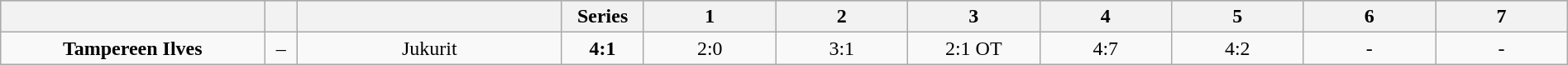<table class="wikitable" width="100%">
<tr style="background-color:#c0c0c0;">
<th style="width:16%;"></th>
<th style="width:2%;"></th>
<th style="width:16%;"></th>
<th style="width:5%;">Series</th>
<th style="width:8%;">1</th>
<th style="width:8%;">2</th>
<th style="width:8%;">3</th>
<th style="width:8%;">4</th>
<th style="width:8%;">5</th>
<th style="width:8%;">6</th>
<th style="width:8%;">7</th>
</tr>
<tr align="center">
<td><strong>Tampereen Ilves</strong></td>
<td>–</td>
<td>Jukurit</td>
<td><strong>4:1</strong></td>
<td>2:0</td>
<td>3:1</td>
<td>2:1 OT</td>
<td>4:7</td>
<td>4:2</td>
<td>-</td>
<td>-</td>
</tr>
</table>
